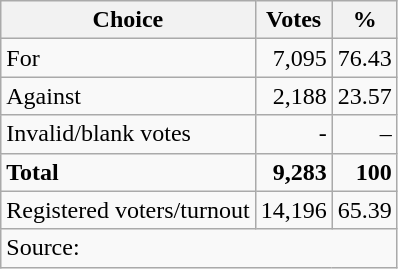<table class=wikitable style=text-align:right>
<tr>
<th>Choice</th>
<th>Votes</th>
<th>%</th>
</tr>
<tr>
<td align=left>For</td>
<td>7,095</td>
<td>76.43</td>
</tr>
<tr>
<td align=left>Against</td>
<td>2,188</td>
<td>23.57</td>
</tr>
<tr>
<td align=left>Invalid/blank votes</td>
<td>-</td>
<td>–</td>
</tr>
<tr>
<td align=left><strong>Total</strong></td>
<td><strong>9,283</strong></td>
<td><strong>100</strong></td>
</tr>
<tr>
<td align=left>Registered voters/turnout</td>
<td>14,196</td>
<td>65.39</td>
</tr>
<tr>
<td colspan=3 align=left>Source: </td>
</tr>
</table>
